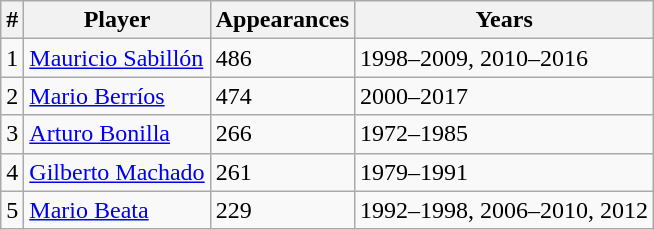<table class="wikitable">
<tr>
<th>#</th>
<th>Player</th>
<th>Appearances</th>
<th>Years</th>
</tr>
<tr>
<td>1</td>
<td> <a href='#'>Mauricio Sabillón</a></td>
<td>486</td>
<td>1998–2009, 2010–2016</td>
</tr>
<tr>
<td>2</td>
<td> <a href='#'>Mario Berríos</a></td>
<td>474</td>
<td>2000–2017</td>
</tr>
<tr>
<td>3</td>
<td> <a href='#'>Arturo Bonilla</a></td>
<td>266</td>
<td>1972–1985</td>
</tr>
<tr>
<td>4</td>
<td> <a href='#'>Gilberto Machado</a></td>
<td>261</td>
<td>1979–1991</td>
</tr>
<tr>
<td>5</td>
<td> <a href='#'>Mario Beata</a></td>
<td>229</td>
<td>1992–1998, 2006–2010, 2012</td>
</tr>
</table>
